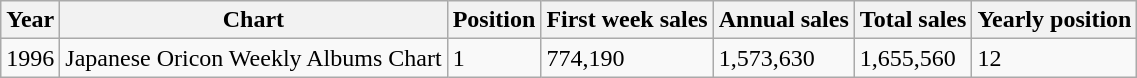<table class="wikitable">
<tr>
<th>Year</th>
<th>Chart</th>
<th>Position</th>
<th>First week sales</th>
<th>Annual sales</th>
<th>Total sales</th>
<th>Yearly position</th>
</tr>
<tr>
<td>1996</td>
<td>Japanese Oricon Weekly Albums Chart</td>
<td>1</td>
<td>774,190</td>
<td>1,573,630</td>
<td>1,655,560</td>
<td>12</td>
</tr>
</table>
